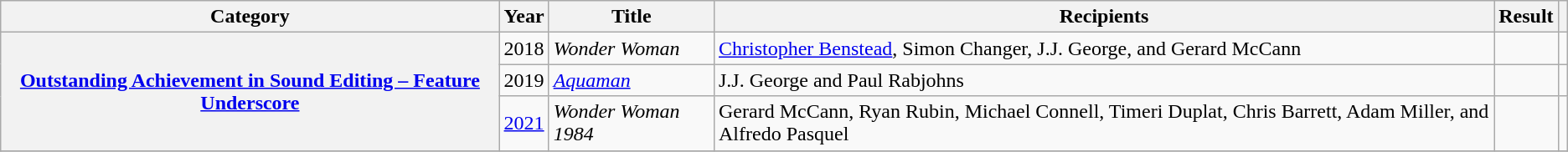<table class="wikitable plainrowheaders">
<tr>
<th scope="col">Category</th>
<th scope="col">Year</th>
<th scope="col">Title</th>
<th scope="col">Recipients</th>
<th scope="col">Result</th>
<th scope="col" class="unsortable"></th>
</tr>
<tr>
<th rowspan="3" scope="rowgroup"><a href='#'>Outstanding Achievement in Sound Editing – Feature Underscore</a></th>
<td>2018</td>
<td><em>Wonder Woman</em></td>
<td><a href='#'>Christopher Benstead</a>, Simon Changer, J.J. George, and Gerard McCann</td>
<td></td>
<td style="text-align:center;"></td>
</tr>
<tr>
<td>2019</td>
<td><em><a href='#'>Aquaman</a></em></td>
<td>J.J. George and Paul Rabjohns</td>
<td></td>
<td style="text-align:center;"></td>
</tr>
<tr>
<td><a href='#'>2021</a></td>
<td><em>Wonder Woman 1984</em></td>
<td>Gerard McCann, Ryan Rubin, Michael Connell, Timeri Duplat, Chris Barrett, Adam Miller, and Alfredo Pasquel</td>
<td></td>
<td style="text-align:center;"></td>
</tr>
<tr>
</tr>
</table>
